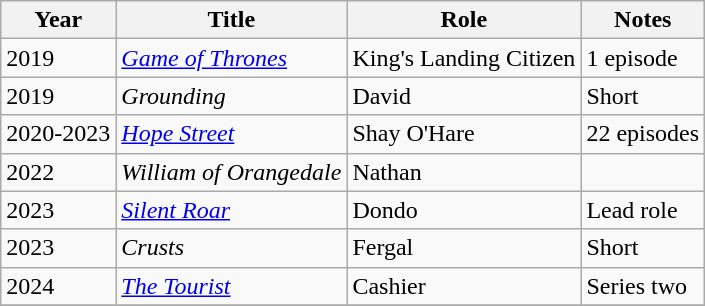<table class="wikitable sortable">
<tr>
<th>Year</th>
<th>Title</th>
<th>Role</th>
<th class="unsortable">Notes</th>
</tr>
<tr>
<td>2019</td>
<td><em><a href='#'>Game of Thrones</a></em></td>
<td>King's Landing Citizen</td>
<td>1 episode</td>
</tr>
<tr>
<td>2019</td>
<td><em>Grounding</em></td>
<td>David</td>
<td>Short</td>
</tr>
<tr>
<td>2020-2023</td>
<td><em><a href='#'>Hope Street</a></em></td>
<td>Shay O'Hare</td>
<td>22 episodes</td>
</tr>
<tr>
<td>2022</td>
<td><em>William of Orangedale</em></td>
<td>Nathan</td>
<td></td>
</tr>
<tr>
<td>2023</td>
<td><em><a href='#'>Silent Roar</a></em></td>
<td>Dondo</td>
<td>Lead role</td>
</tr>
<tr>
<td>2023</td>
<td><em>Crusts</em></td>
<td>Fergal</td>
<td>Short</td>
</tr>
<tr>
<td>2024</td>
<td><em><a href='#'>The Tourist</a></em></td>
<td>Cashier</td>
<td>Series two</td>
</tr>
<tr>
</tr>
</table>
